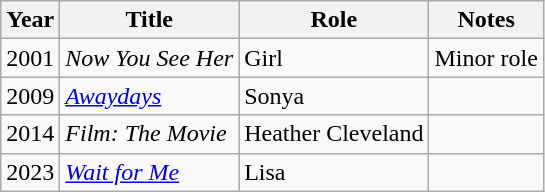<table class="wikitable unsortable">
<tr>
<th>Year</th>
<th>Title</th>
<th>Role</th>
<th>Notes</th>
</tr>
<tr>
<td>2001</td>
<td><em>Now You See Her</em></td>
<td>Girl</td>
<td>Minor role</td>
</tr>
<tr>
<td>2009</td>
<td><em><a href='#'>Awaydays</a></em></td>
<td>Sonya</td>
<td></td>
</tr>
<tr>
<td>2014</td>
<td><em>Film: The Movie</em></td>
<td>Heather Cleveland</td>
<td></td>
</tr>
<tr>
<td>2023</td>
<td><em><a href='#'>Wait for Me</a></em></td>
<td>Lisa</td>
<td></td>
</tr>
</table>
